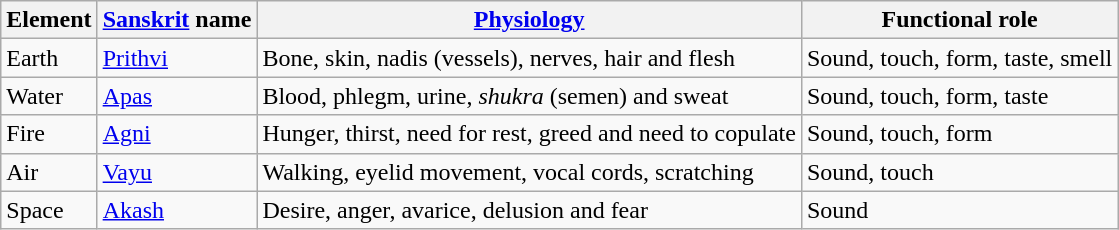<table class="wikitable">
<tr>
<th>Element</th>
<th><a href='#'>Sanskrit</a> name</th>
<th><a href='#'>Physiology</a></th>
<th>Functional role</th>
</tr>
<tr>
<td>Earth</td>
<td><a href='#'>Prithvi</a></td>
<td>Bone, skin, nadis (vessels), nerves, hair and flesh</td>
<td>Sound, touch, form, taste, smell</td>
</tr>
<tr>
<td>Water</td>
<td><a href='#'>Apas</a></td>
<td>Blood, phlegm, urine, <em>shukra</em> (semen) and sweat</td>
<td>Sound, touch, form, taste</td>
</tr>
<tr>
<td>Fire</td>
<td><a href='#'>Agni</a></td>
<td>Hunger, thirst, need for rest, greed and need to copulate</td>
<td>Sound, touch, form</td>
</tr>
<tr>
<td>Air</td>
<td><a href='#'>Vayu</a></td>
<td>Walking, eyelid movement, vocal cords, scratching</td>
<td>Sound, touch</td>
</tr>
<tr>
<td>Space</td>
<td><a href='#'>Akash</a></td>
<td>Desire, anger, avarice, delusion and fear</td>
<td>Sound</td>
</tr>
</table>
